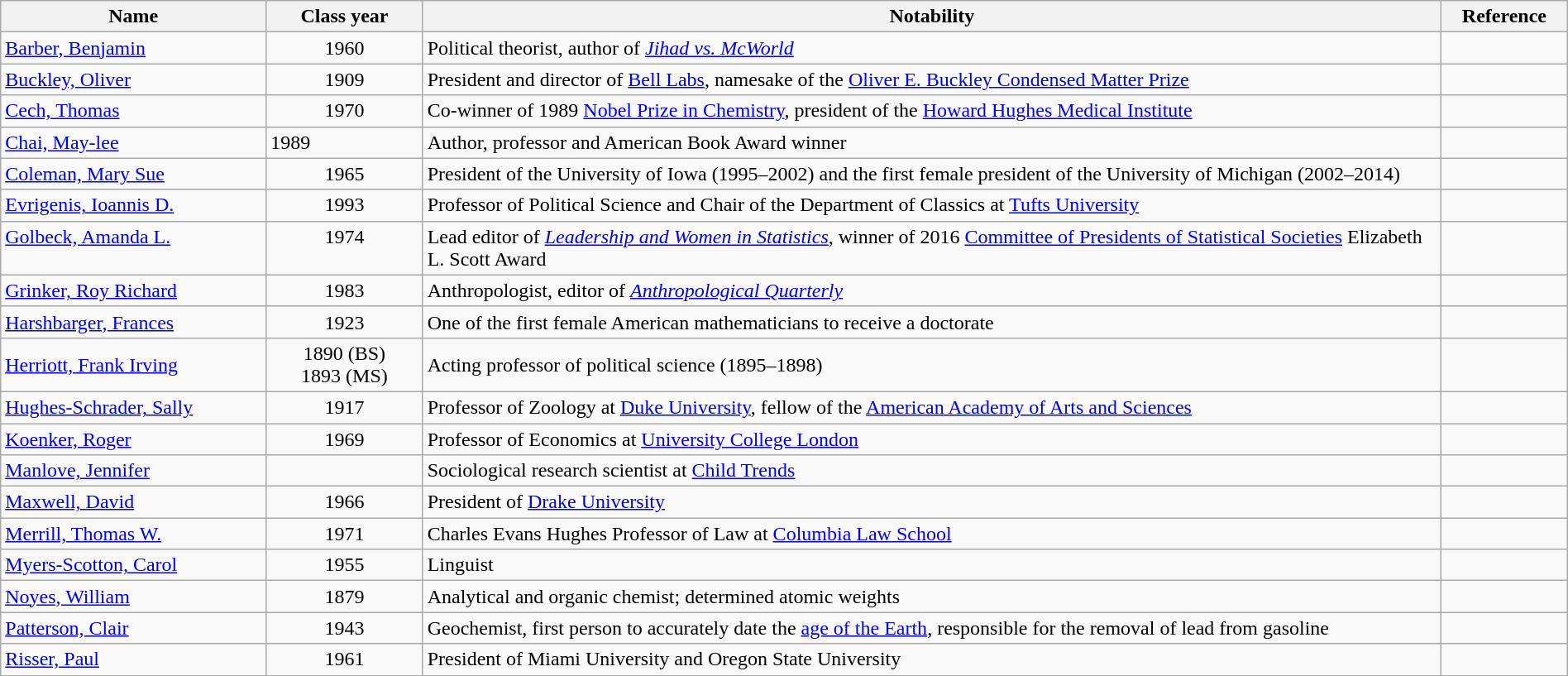<table class="wikitable sortable" style="width:100%">
<tr>
<th width="*">Name</th>
<th width="10%">Class year</th>
<th width="65%">Notability</th>
<th width="*">Reference</th>
</tr>
<tr valign="top">
<td><a href='#'>Barber, Benjamin</a></td>
<td align="center">1960</td>
<td>Political theorist, author of <em><a href='#'>Jihad vs. McWorld</a></em></td>
<td align="center"></td>
</tr>
<tr valign="top">
<td><a href='#'>Buckley, Oliver</a></td>
<td align="center">1909</td>
<td>President and director of <a href='#'>Bell Labs</a>, namesake of the <a href='#'>Oliver E. Buckley Condensed Matter Prize</a></td>
<td align="center"></td>
</tr>
<tr valign="top">
<td><a href='#'>Cech, Thomas</a></td>
<td align="center">1970</td>
<td>Co-winner of 1989 <a href='#'>Nobel Prize in Chemistry</a>, president of the <a href='#'>Howard Hughes Medical Institute</a></td>
<td align="center"></td>
</tr>
<tr>
<td><a href='#'>Chai, May-lee</a></td>
<td>1989</td>
<td>Author, professor and American Book Award winner</td>
<td></td>
</tr>
<tr valign="top">
<td><a href='#'>Coleman, Mary Sue</a></td>
<td align="center">1965</td>
<td>President of the University of Iowa (1995–2002) and the first female president of the University of Michigan (2002–2014)</td>
<td align="center"></td>
</tr>
<tr valign="top">
<td><a href='#'>Evrigenis, Ioannis D.</a></td>
<td align="center">1993</td>
<td>Professor of Political Science and Chair of the Department of Classics at <a href='#'>Tufts University</a></td>
<td align="center"></td>
</tr>
<tr valign="top">
<td><a href='#'>Golbeck, Amanda L.</a></td>
<td align="center">1974</td>
<td>Lead editor of <em><a href='#'>Leadership and Women in Statistics</a></em>, winner of 2016 <a href='#'>Committee of Presidents of Statistical Societies</a> Elizabeth L. Scott Award</td>
<td align="center"></td>
</tr>
<tr valign="top">
<td><a href='#'>Grinker, Roy Richard</a></td>
<td align="center">1983</td>
<td>Anthropologist, editor of <em><a href='#'>Anthropological Quarterly</a></em></td>
<td align="center"></td>
</tr>
<tr valign="top">
<td><a href='#'>Harshbarger, Frances</a></td>
<td align="center">1923</td>
<td>One of the first female American mathematicians to receive a doctorate</td>
<td align="center"></td>
</tr>
<tr>
<td><a href='#'>Herriott, Frank Irving</a></td>
<td align="center">1890 (BS)<br>1893 (MS)</td>
<td>Acting professor of political science (1895–1898)</td>
<td></td>
</tr>
<tr valign="top"|>
<td><a href='#'>Hughes-Schrader, Sally</a></td>
<td align="center">1917</td>
<td>Professor of Zoology at <a href='#'>Duke University</a>, fellow of the <a href='#'>American Academy of Arts and Sciences</a></td>
<td align="center"></td>
</tr>
<tr valign="top">
<td><a href='#'>Koenker, Roger</a></td>
<td align="center">1969</td>
<td>Professor of Economics at <a href='#'>University College London</a></td>
<td align="center"></td>
</tr>
<tr>
<td><a href='#'>Manlove, Jennifer</a></td>
<td></td>
<td>Sociological research scientist at <a href='#'>Child Trends</a></td>
<td></td>
</tr>
<tr valign="top">
<td><a href='#'>Maxwell, David</a></td>
<td align="center">1966</td>
<td>President of <a href='#'>Drake University</a></td>
<td align="center"></td>
</tr>
<tr valign="top">
<td><a href='#'>Merrill, Thomas W.</a></td>
<td align="center">1971</td>
<td>Charles Evans Hughes Professor of Law at <a href='#'>Columbia Law School</a></td>
<td align="center"></td>
</tr>
<tr valign="top">
<td><a href='#'>Myers-Scotton, Carol</a></td>
<td align="center">1955</td>
<td>Linguist</td>
<td align="center"></td>
</tr>
<tr valign="top">
<td><a href='#'>Noyes, William</a></td>
<td align="center">1879</td>
<td>Analytical and organic chemist; determined atomic weights</td>
<td align="center"></td>
</tr>
<tr valign="top">
<td><a href='#'>Patterson, Clair</a></td>
<td align="center">1943</td>
<td>Geochemist, first person to accurately date the <a href='#'>age of the Earth</a>, responsible for the removal of lead from gasoline</td>
<td align="center"></td>
</tr>
<tr valign="top">
<td><a href='#'>Risser, Paul</a></td>
<td align="center">1961</td>
<td>President of Miami University and Oregon State University</td>
<td align="center"></td>
</tr>
<tr>
</tr>
</table>
